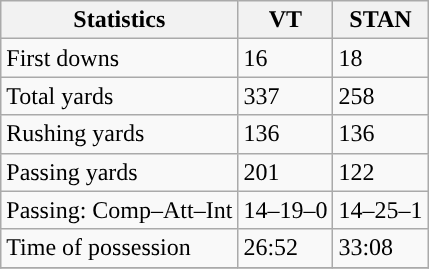<table class="wikitable" style="float: left;">
<tr>
<th>Statistics</th>
<th>VT</th>
<th>STAN</th>
</tr>
<tr>
<td>First downs</td>
<td>16</td>
<td>18</td>
</tr>
<tr>
<td>Total yards</td>
<td>337</td>
<td>258</td>
</tr>
<tr>
<td>Rushing yards</td>
<td>136</td>
<td>136</td>
</tr>
<tr>
<td>Passing yards</td>
<td>201</td>
<td>122</td>
</tr>
<tr>
<td>Passing: Comp–Att–Int</td>
<td>14–19–0</td>
<td>14–25–1</td>
</tr>
<tr>
<td>Time of possession</td>
<td>26:52</td>
<td>33:08</td>
</tr>
<tr>
</tr>
</table>
